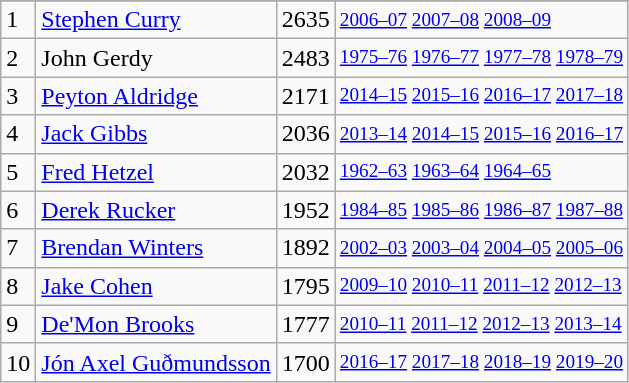<table class="wikitable">
<tr>
</tr>
<tr>
<td>1</td>
<td><a href='#'>Stephen Curry</a></td>
<td>2635</td>
<td style="font-size:80%;"><a href='#'>2006–07</a> <a href='#'>2007–08</a> <a href='#'>2008–09</a></td>
</tr>
<tr>
<td>2</td>
<td>John Gerdy</td>
<td>2483</td>
<td style="font-size:80%;"><a href='#'>1975–76</a> <a href='#'>1976–77</a> <a href='#'>1977–78</a> <a href='#'>1978–79</a></td>
</tr>
<tr>
<td>3</td>
<td><a href='#'>Peyton Aldridge</a></td>
<td>2171</td>
<td style="font-size:80%;"><a href='#'>2014–15</a> <a href='#'>2015–16</a> <a href='#'>2016–17</a> <a href='#'>2017–18</a></td>
</tr>
<tr>
<td>4</td>
<td><a href='#'>Jack Gibbs</a></td>
<td>2036</td>
<td style="font-size:80%;"><a href='#'>2013–14</a> <a href='#'>2014–15</a> <a href='#'>2015–16</a> <a href='#'>2016–17</a></td>
</tr>
<tr>
<td>5</td>
<td><a href='#'>Fred Hetzel</a></td>
<td>2032</td>
<td style="font-size:80%;"><a href='#'>1962–63</a> <a href='#'>1963–64</a> <a href='#'>1964–65</a></td>
</tr>
<tr>
<td>6</td>
<td><a href='#'>Derek Rucker</a></td>
<td>1952</td>
<td style="font-size:80%;"><a href='#'>1984–85</a> <a href='#'>1985–86</a> <a href='#'>1986–87</a> <a href='#'>1987–88</a></td>
</tr>
<tr>
<td>7</td>
<td><a href='#'>Brendan Winters</a></td>
<td>1892</td>
<td style="font-size:80%;"><a href='#'>2002–03</a> <a href='#'>2003–04</a> <a href='#'>2004–05</a> <a href='#'>2005–06</a></td>
</tr>
<tr>
<td>8</td>
<td><a href='#'>Jake Cohen</a></td>
<td>1795</td>
<td style="font-size:80%;"><a href='#'>2009–10</a> <a href='#'>2010–11</a> <a href='#'>2011–12</a> <a href='#'>2012–13</a></td>
</tr>
<tr>
<td>9</td>
<td><a href='#'>De'Mon Brooks</a></td>
<td>1777</td>
<td style="font-size:80%;"><a href='#'>2010–11</a> <a href='#'>2011–12</a> <a href='#'>2012–13</a> <a href='#'>2013–14</a></td>
</tr>
<tr>
<td>10</td>
<td><a href='#'>Jón Axel Guðmundsson</a></td>
<td>1700</td>
<td style="font-size:80%;"><a href='#'>2016–17</a> <a href='#'>2017–18</a> <a href='#'>2018–19</a> <a href='#'>2019–20</a></td>
</tr>
</table>
